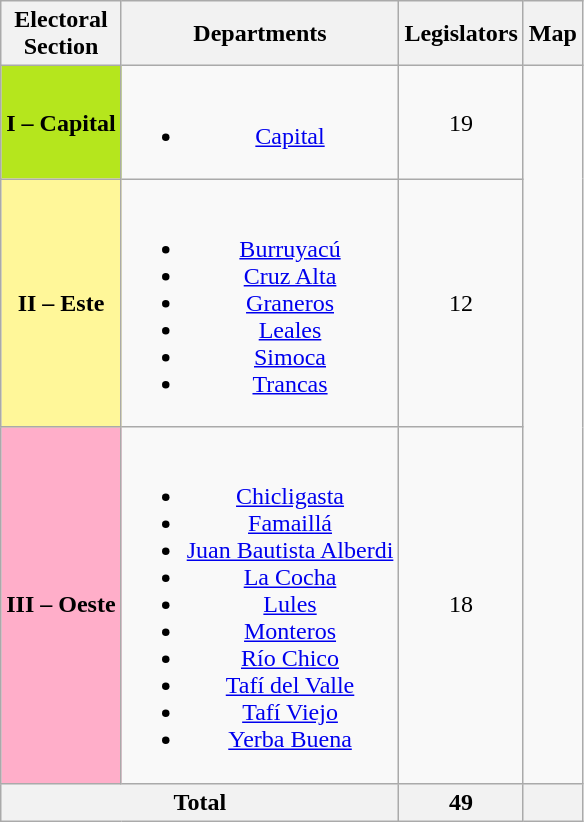<table class="wikitable" style="text-align:center;">
<tr>
<th>Electoral<br>Section</th>
<th>Departments</th>
<th>Legislators</th>
<th>Map</th>
</tr>
<tr>
<td bgcolor=#B5E61D><strong>I – Capital</strong></td>
<td><br><ul><li><a href='#'>Capital</a></li></ul></td>
<td>19</td>
<td rowspan=3></td>
</tr>
<tr>
<td bgcolor=#FFF799><strong>II – Este</strong></td>
<td><br><ul><li><a href='#'>Burruyacú</a></li><li><a href='#'>Cruz Alta</a></li><li><a href='#'>Graneros</a></li><li><a href='#'>Leales</a></li><li><a href='#'>Simoca</a></li><li><a href='#'>Trancas</a></li></ul></td>
<td>12</td>
</tr>
<tr>
<td bgcolor=#FFAEC9><strong>III – Oeste</strong></td>
<td><br><ul><li><a href='#'>Chicligasta</a></li><li><a href='#'>Famaillá</a></li><li><a href='#'>Juan Bautista Alberdi</a></li><li><a href='#'>La Cocha</a></li><li><a href='#'>Lules</a></li><li><a href='#'>Monteros</a></li><li><a href='#'>Río Chico</a></li><li><a href='#'>Tafí del Valle</a></li><li><a href='#'>Tafí Viejo</a></li><li><a href='#'>Yerba Buena</a></li></ul></td>
<td>18</td>
</tr>
<tr>
<th colspan=2>Total</th>
<th>49</th>
<th></th>
</tr>
</table>
